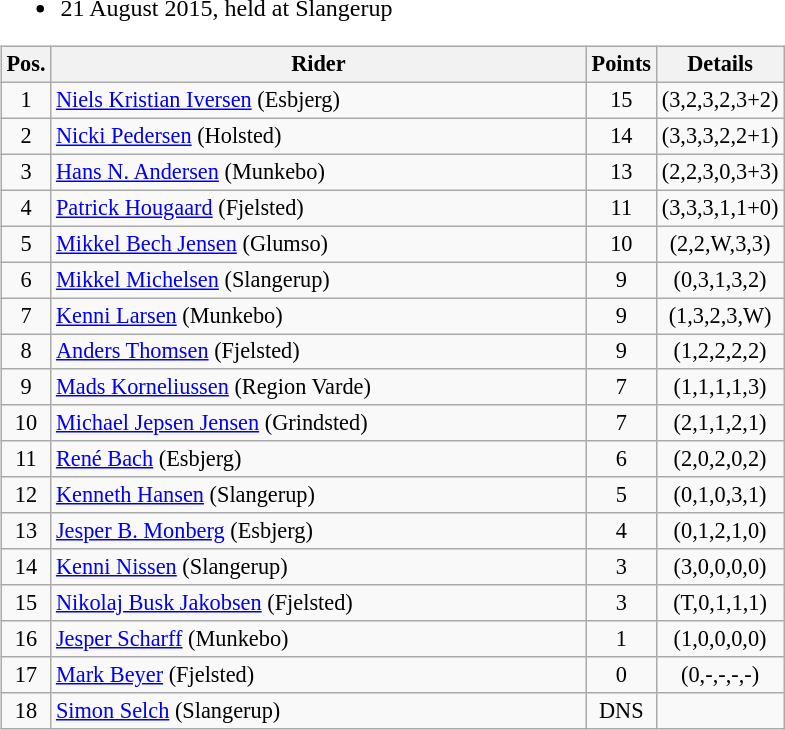<table width=100%>
<tr>
<td width=50% valign=top><br><ul><li>21 August 2015, held at Slangerup</li></ul><table class=wikitable style="font-size:93%;">
<tr>
<th width=25px>Pos.</th>
<th width=350px>Rider</th>
<th width=40px>Points</th>
<th width=70px>Details</th>
</tr>
<tr align=center>
<td>1</td>
<td align=left><a href='#'>Niels Kristian Iversen</a> (Esbjerg)</td>
<td>15</td>
<td>(3,2,3,2,3+2)</td>
</tr>
<tr align=center>
<td>2</td>
<td align=left><a href='#'>Nicki Pedersen</a> (Holsted)</td>
<td>14</td>
<td>(3,3,3,2,2+1)</td>
</tr>
<tr align=center>
<td>3</td>
<td align=left><a href='#'>Hans N. Andersen</a> (Munkebo)</td>
<td>13</td>
<td>(2,2,3,0,3+3)</td>
</tr>
<tr align=center>
<td>4</td>
<td align=left><a href='#'>Patrick Hougaard</a> (Fjelsted)</td>
<td>11</td>
<td>(3,3,3,1,1+0)</td>
</tr>
<tr align=center>
<td>5</td>
<td align=left><a href='#'>Mikkel Bech Jensen</a> (Glumso)</td>
<td>10</td>
<td>(2,2,W,3,3)</td>
</tr>
<tr align=center>
<td>6</td>
<td align=left><a href='#'>Mikkel Michelsen</a> (Slangerup)</td>
<td>9</td>
<td>(0,3,1,3,2)</td>
</tr>
<tr align=center>
<td>7</td>
<td align=left><a href='#'>Kenni Larsen</a> (Munkebo)</td>
<td>9</td>
<td>(1,3,2,3,W)</td>
</tr>
<tr align=center>
<td>8</td>
<td align=left><a href='#'>Anders Thomsen</a> (Fjelsted)</td>
<td>9</td>
<td>(1,2,2,2,2)</td>
</tr>
<tr align=center>
<td>9</td>
<td align=left><a href='#'>Mads Korneliussen</a> (Region Varde)</td>
<td>7</td>
<td>(1,1,1,1,3)</td>
</tr>
<tr align=center>
<td>10</td>
<td align=left><a href='#'>Michael Jepsen Jensen</a> (Grindsted)</td>
<td>7</td>
<td>(2,1,1,2,1)</td>
</tr>
<tr align=center>
<td>11</td>
<td align=left><a href='#'>René Bach</a> (Esbjerg)</td>
<td>6</td>
<td>(2,0,2,0,2)</td>
</tr>
<tr align=center>
<td>12</td>
<td align=left><a href='#'>Kenneth Hansen</a> (Slangerup)</td>
<td>5</td>
<td>(0,1,0,3,1)</td>
</tr>
<tr align=center>
<td>13</td>
<td align=left><a href='#'>Jesper B. Monberg</a> (Esbjerg)</td>
<td>4</td>
<td>(0,1,2,1,0)</td>
</tr>
<tr align=center>
<td>14</td>
<td align=left><a href='#'>Kenni Nissen</a> (Slangerup)</td>
<td>3</td>
<td>(3,0,0,0,0)</td>
</tr>
<tr align=center>
<td>15</td>
<td align=left><a href='#'>Nikolaj Busk Jakobsen</a> (Fjelsted)</td>
<td>3</td>
<td>(T,0,1,1,1)</td>
</tr>
<tr align=center>
<td>16</td>
<td align=left><a href='#'>Jesper Scharff</a> (Munkebo)</td>
<td>1</td>
<td>(1,0,0,0,0)</td>
</tr>
<tr align=center>
<td>17</td>
<td align=left><a href='#'>Mark Beyer</a> (Fjelsted)</td>
<td>0</td>
<td>(0,-,-,-,-)</td>
</tr>
<tr align=center>
<td>18</td>
<td align=left><a href='#'>Simon Selch</a> (Slangerup)</td>
<td>DNS</td>
<td></td>
</tr>
</table>
</td>
</tr>
<tr>
<td valign=top></td>
</tr>
</table>
